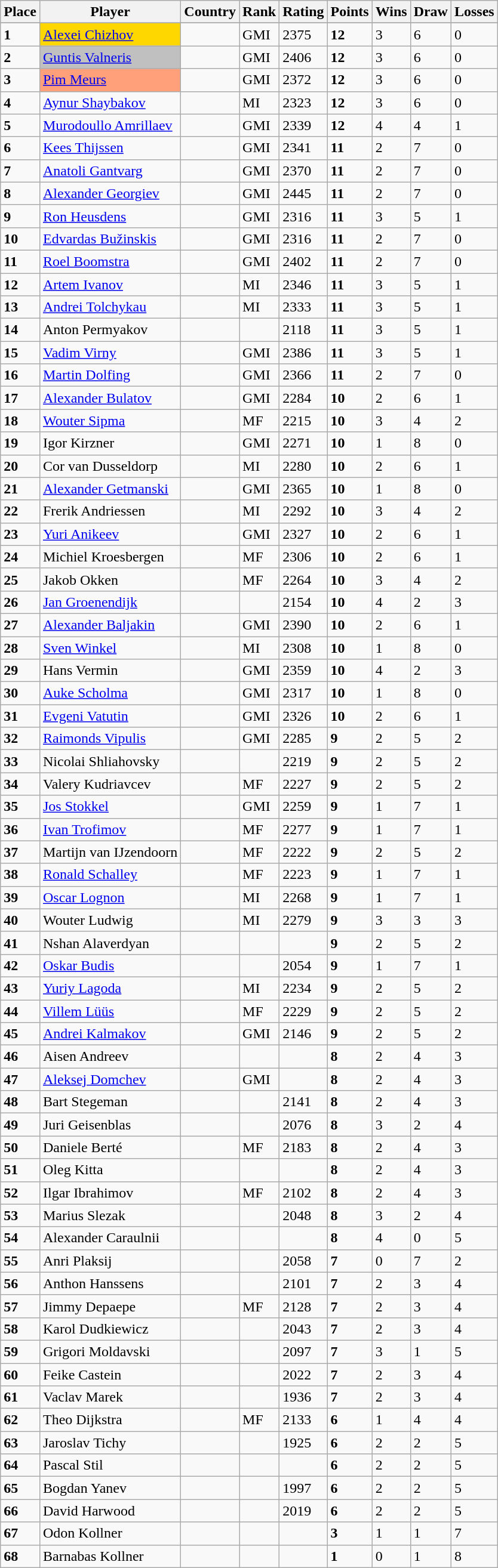<table class="wikitable">
<tr>
<th>Place</th>
<th>Player</th>
<th>Country</th>
<th>Rank</th>
<th>Rating</th>
<th>Points</th>
<th>Wins</th>
<th>Draw</th>
<th>Losses</th>
</tr>
<tr bgcolor="gold">
</tr>
<tr>
<td><strong>1</strong></td>
<td align="left" bgcolor="gold"><a href='#'>Alexei Chizhov</a></td>
<td align="left"></td>
<td>GMI</td>
<td>2375</td>
<td><strong>12</strong></td>
<td>3</td>
<td>6</td>
<td>0</td>
</tr>
<tr>
<td><strong>2</strong></td>
<td align="left" bgcolor="silver"><a href='#'>Guntis Valneris</a></td>
<td align="left"></td>
<td>GMI</td>
<td>2406</td>
<td><strong>12</strong></td>
<td>3</td>
<td>6</td>
<td>0</td>
</tr>
<tr>
<td><strong>3</strong></td>
<td align="left" bgcolor="lightsalmon"><a href='#'>Pim Meurs</a></td>
<td align="left"></td>
<td>GMI</td>
<td>2372</td>
<td><strong>12</strong></td>
<td>3</td>
<td>6</td>
<td>0</td>
</tr>
<tr>
<td><strong>4</strong></td>
<td align="left"><a href='#'>Aynur Shaybakov</a></td>
<td align="left"></td>
<td>MI</td>
<td>2323</td>
<td><strong>12</strong></td>
<td>3</td>
<td>6</td>
<td>0</td>
</tr>
<tr>
<td><strong>5</strong></td>
<td align="left"><a href='#'>Murodoullo Amrillaev</a></td>
<td align="left"></td>
<td>GMI</td>
<td>2339</td>
<td><strong>12</strong></td>
<td>4</td>
<td>4</td>
<td>1</td>
</tr>
<tr>
<td><strong>6</strong></td>
<td align="left"><a href='#'>Kees Thijssen</a></td>
<td align="left"></td>
<td>GMI</td>
<td>2341</td>
<td><strong>11</strong></td>
<td>2</td>
<td>7</td>
<td>0</td>
</tr>
<tr>
<td><strong>7</strong></td>
<td align="left"><a href='#'>Anatoli Gantvarg</a></td>
<td align="left"></td>
<td>GMI</td>
<td>2370</td>
<td><strong>11</strong></td>
<td>2</td>
<td>7</td>
<td>0</td>
</tr>
<tr>
<td><strong>8</strong></td>
<td align="left"><a href='#'>Alexander Georgiev</a></td>
<td align="left"></td>
<td>GMI</td>
<td>2445</td>
<td><strong>11</strong></td>
<td>2</td>
<td>7</td>
<td>0</td>
</tr>
<tr>
<td><strong>9</strong></td>
<td align="left"><a href='#'>Ron Heusdens</a></td>
<td align="left"></td>
<td>GMI</td>
<td>2316</td>
<td><strong>11</strong></td>
<td>3</td>
<td>5</td>
<td>1</td>
</tr>
<tr>
<td><strong>10</strong></td>
<td align="left"><a href='#'>Edvardas Bužinskis</a></td>
<td align="left"></td>
<td>GMI</td>
<td>2316</td>
<td><strong>11</strong></td>
<td>2</td>
<td>7</td>
<td>0</td>
</tr>
<tr>
<td><strong>11</strong></td>
<td align="left"><a href='#'>Roel Boomstra</a></td>
<td align="left"></td>
<td>GMI</td>
<td>2402</td>
<td><strong>11</strong></td>
<td>2</td>
<td>7</td>
<td>0</td>
</tr>
<tr>
<td><strong>12</strong></td>
<td align="left"><a href='#'>Artem Ivanov</a></td>
<td align="left"></td>
<td>MI</td>
<td>2346</td>
<td><strong>11</strong></td>
<td>3</td>
<td>5</td>
<td>1</td>
</tr>
<tr>
<td><strong>13</strong></td>
<td align="left"><a href='#'>Andrei Tolchykau</a></td>
<td align="left"></td>
<td>MI</td>
<td>2333</td>
<td><strong>11</strong></td>
<td>3</td>
<td>5</td>
<td>1</td>
</tr>
<tr>
<td><strong>14</strong></td>
<td align="left">Anton Permyakov</td>
<td align="left"></td>
<td></td>
<td>2118</td>
<td><strong>11</strong></td>
<td>3</td>
<td>5</td>
<td>1</td>
</tr>
<tr>
<td><strong>15</strong></td>
<td align="left"><a href='#'>Vadim Virny</a></td>
<td align="left"></td>
<td>GMI</td>
<td>2386</td>
<td><strong>11</strong></td>
<td>3</td>
<td>5</td>
<td>1</td>
</tr>
<tr>
<td><strong>16</strong></td>
<td align="left"><a href='#'>Martin Dolfing</a></td>
<td align="left"></td>
<td>GMI</td>
<td>2366</td>
<td><strong>11</strong></td>
<td>2</td>
<td>7</td>
<td>0</td>
</tr>
<tr>
<td><strong>17</strong></td>
<td align="left"><a href='#'>Alexander Bulatov</a></td>
<td align="left"></td>
<td>GMI</td>
<td>2284</td>
<td><strong>10</strong></td>
<td>2</td>
<td>6</td>
<td>1</td>
</tr>
<tr>
<td><strong>18</strong></td>
<td align="left"><a href='#'>Wouter Sipma</a></td>
<td align="left"></td>
<td>MF</td>
<td>2215</td>
<td><strong>10</strong></td>
<td>3</td>
<td>4</td>
<td>2</td>
</tr>
<tr>
<td><strong>19</strong></td>
<td align="left">Igor Kirzner</td>
<td align="left"></td>
<td>GMI</td>
<td>2271</td>
<td><strong>10</strong></td>
<td>1</td>
<td>8</td>
<td>0</td>
</tr>
<tr>
<td><strong>20</strong></td>
<td align="left">Cor van Dusseldorp</td>
<td align="left"></td>
<td>MI</td>
<td>2280</td>
<td><strong>10</strong></td>
<td>2</td>
<td>6</td>
<td>1</td>
</tr>
<tr>
<td><strong>21</strong></td>
<td align="left"><a href='#'>Alexander Getmanski</a></td>
<td align="left"></td>
<td>GMI</td>
<td>2365</td>
<td><strong>10</strong></td>
<td>1</td>
<td>8</td>
<td>0</td>
</tr>
<tr>
<td><strong>22</strong></td>
<td align="left">Frerik Andriessen</td>
<td align="left"></td>
<td>MI</td>
<td>2292</td>
<td><strong>10</strong></td>
<td>3</td>
<td>4</td>
<td>2</td>
</tr>
<tr>
<td><strong>23</strong></td>
<td align="left"><a href='#'>Yuri Anikeev</a></td>
<td align="left"></td>
<td>GMI</td>
<td>2327</td>
<td><strong>10</strong></td>
<td>2</td>
<td>6</td>
<td>1</td>
</tr>
<tr>
<td><strong>24</strong></td>
<td align="left">Michiel Kroesbergen</td>
<td align="left"></td>
<td>MF</td>
<td>2306</td>
<td><strong>10</strong></td>
<td>2</td>
<td>6</td>
<td>1</td>
</tr>
<tr>
<td><strong>25</strong></td>
<td align="left">Jakob Okken</td>
<td align="left"></td>
<td>MF</td>
<td>2264</td>
<td><strong>10</strong></td>
<td>3</td>
<td>4</td>
<td>2</td>
</tr>
<tr>
<td><strong>26</strong></td>
<td align="left"><a href='#'>Jan Groenendijk</a></td>
<td align="left"></td>
<td></td>
<td>2154</td>
<td><strong>10</strong></td>
<td>4</td>
<td>2</td>
<td>3</td>
</tr>
<tr>
<td><strong>27</strong></td>
<td align="left"><a href='#'>Alexander Baljakin</a></td>
<td align="left"></td>
<td>GMI</td>
<td>2390</td>
<td><strong>10</strong></td>
<td>2</td>
<td>6</td>
<td>1</td>
</tr>
<tr>
<td><strong>28</strong></td>
<td align="left"><a href='#'>Sven Winkel</a></td>
<td align="left"></td>
<td>MI</td>
<td>2308</td>
<td><strong>10</strong></td>
<td>1</td>
<td>8</td>
<td>0</td>
</tr>
<tr>
<td><strong>29</strong></td>
<td align="left">Hans Vermin</td>
<td align="left"></td>
<td>GMI</td>
<td>2359</td>
<td><strong>10</strong></td>
<td>4</td>
<td>2</td>
<td>3</td>
</tr>
<tr>
<td><strong>30</strong></td>
<td align="left"><a href='#'>Auke Scholma</a></td>
<td align="left"></td>
<td>GMI</td>
<td>2317</td>
<td><strong>10</strong></td>
<td>1</td>
<td>8</td>
<td>0</td>
</tr>
<tr>
<td><strong>31</strong></td>
<td align="left"><a href='#'>Evgeni Vatutin</a></td>
<td align="left"></td>
<td>GMI</td>
<td>2326</td>
<td><strong>10</strong></td>
<td>2</td>
<td>6</td>
<td>1</td>
</tr>
<tr>
<td><strong>32</strong></td>
<td align="left"><a href='#'>Raimonds Vipulis</a></td>
<td align="left"></td>
<td>GMI</td>
<td>2285</td>
<td><strong>9</strong></td>
<td>2</td>
<td>5</td>
<td>2</td>
</tr>
<tr>
<td><strong>33</strong></td>
<td align="left">Nicolai Shliahovsky</td>
<td align="left"></td>
<td></td>
<td>2219</td>
<td><strong>9</strong></td>
<td>2</td>
<td>5</td>
<td>2</td>
</tr>
<tr>
<td><strong>34</strong></td>
<td align="left">Valery Kudriavcev</td>
<td align="left"></td>
<td>MF</td>
<td>2227</td>
<td><strong>9</strong></td>
<td>2</td>
<td>5</td>
<td>2</td>
</tr>
<tr>
<td><strong>35</strong></td>
<td align="left"><a href='#'>Jos Stokkel</a></td>
<td align="left"></td>
<td>GMI</td>
<td>2259</td>
<td><strong>9</strong></td>
<td>1</td>
<td>7</td>
<td>1</td>
</tr>
<tr>
<td><strong>36</strong></td>
<td align="left"><a href='#'>Ivan Trofimov</a></td>
<td align="left"></td>
<td>MF</td>
<td>2277</td>
<td><strong>9</strong></td>
<td>1</td>
<td>7</td>
<td>1</td>
</tr>
<tr>
<td><strong>37</strong></td>
<td align="left">Martijn van IJzendoorn</td>
<td align="left"></td>
<td>MF</td>
<td>2222</td>
<td><strong>9</strong></td>
<td>2</td>
<td>5</td>
<td>2</td>
</tr>
<tr>
<td><strong>38</strong></td>
<td align="left"><a href='#'>Ronald Schalley</a></td>
<td align="left"></td>
<td>MF</td>
<td>2223</td>
<td><strong>9</strong></td>
<td>1</td>
<td>7</td>
<td>1</td>
</tr>
<tr>
<td><strong>39</strong></td>
<td align="left"><a href='#'>Oscar Lognon</a></td>
<td align="left"></td>
<td>MI</td>
<td>2268</td>
<td><strong>9</strong></td>
<td>1</td>
<td>7</td>
<td>1</td>
</tr>
<tr>
<td><strong>40</strong></td>
<td align="left">Wouter Ludwig</td>
<td align="left"></td>
<td>MI</td>
<td>2279</td>
<td><strong>9</strong></td>
<td>3</td>
<td>3</td>
<td>3</td>
</tr>
<tr>
<td><strong>41</strong></td>
<td align="left">Nshan Alaverdyan</td>
<td align="left"></td>
<td></td>
<td></td>
<td><strong>9</strong></td>
<td>2</td>
<td>5</td>
<td>2</td>
</tr>
<tr>
<td><strong>42</strong></td>
<td align="left"><a href='#'>Oskar Budis</a></td>
<td align="left"></td>
<td></td>
<td>2054</td>
<td><strong>9</strong></td>
<td>1</td>
<td>7</td>
<td>1</td>
</tr>
<tr>
<td><strong>43</strong></td>
<td align="left"><a href='#'>Yuriy Lagoda</a></td>
<td align="left"></td>
<td>MI</td>
<td>2234</td>
<td><strong>9</strong></td>
<td>2</td>
<td>5</td>
<td>2</td>
</tr>
<tr>
<td><strong>44</strong></td>
<td align="left"><a href='#'>Villem Lüüs</a></td>
<td align="left"></td>
<td>MF</td>
<td>2229</td>
<td><strong>9</strong></td>
<td>2</td>
<td>5</td>
<td>2</td>
</tr>
<tr>
<td><strong>45</strong></td>
<td align="left"><a href='#'>Andrei Kalmakov</a></td>
<td align="left"></td>
<td>GMI</td>
<td>2146</td>
<td><strong>9</strong></td>
<td>2</td>
<td>5</td>
<td>2</td>
</tr>
<tr>
<td><strong>46</strong></td>
<td align="left">Aisen Andreev</td>
<td align="left"></td>
<td></td>
<td></td>
<td><strong>8</strong></td>
<td>2</td>
<td>4</td>
<td>3</td>
</tr>
<tr>
<td><strong>47</strong></td>
<td align="left"><a href='#'>Aleksej Domchev</a></td>
<td align="left"></td>
<td>GMI</td>
<td 2299></td>
<td><strong>8</strong></td>
<td>2</td>
<td>4</td>
<td>3</td>
</tr>
<tr>
<td><strong>48</strong></td>
<td align="left">Bart Stegeman</td>
<td align="left"></td>
<td></td>
<td>2141</td>
<td><strong>8</strong></td>
<td>2</td>
<td>4</td>
<td>3</td>
</tr>
<tr>
<td><strong>49</strong></td>
<td align="left">Juri Geisenblas</td>
<td align="left"></td>
<td></td>
<td>2076</td>
<td><strong>8</strong></td>
<td>3</td>
<td>2</td>
<td>4</td>
</tr>
<tr>
<td><strong>50</strong></td>
<td align="left">Daniele Berté</td>
<td align="left"></td>
<td>MF</td>
<td>2183</td>
<td><strong>8</strong></td>
<td>2</td>
<td>4</td>
<td>3</td>
</tr>
<tr>
<td><strong>51</strong></td>
<td align="left">Oleg Kitta</td>
<td align="left"></td>
<td></td>
<td></td>
<td><strong>8</strong></td>
<td>2</td>
<td>4</td>
<td>3</td>
</tr>
<tr>
<td><strong>52</strong></td>
<td align="left">Ilgar Ibrahimov</td>
<td align="left"></td>
<td>MF</td>
<td>2102</td>
<td><strong>8</strong></td>
<td>2</td>
<td>4</td>
<td>3</td>
</tr>
<tr>
<td><strong>53</strong></td>
<td align="left">Marius Slezak</td>
<td align="left"></td>
<td></td>
<td>2048</td>
<td><strong>8</strong></td>
<td>3</td>
<td>2</td>
<td>4</td>
</tr>
<tr>
<td><strong>54</strong></td>
<td align="left">Alexander Caraulnii</td>
<td align="left"></td>
<td></td>
<td></td>
<td><strong>8</strong></td>
<td>4</td>
<td>0</td>
<td>5</td>
</tr>
<tr>
<td><strong>55</strong></td>
<td align="left">Anri Plaksij</td>
<td align="left"></td>
<td></td>
<td>2058</td>
<td><strong>7</strong></td>
<td>0</td>
<td>7</td>
<td>2</td>
</tr>
<tr>
<td><strong>56</strong></td>
<td align="left">Anthon Hanssens</td>
<td align="left"></td>
<td></td>
<td>2101</td>
<td><strong>7</strong></td>
<td>2</td>
<td>3</td>
<td>4</td>
</tr>
<tr>
<td><strong>57</strong></td>
<td align="left">Jimmy Depaepe</td>
<td align="left"></td>
<td>MF</td>
<td>2128</td>
<td><strong>7</strong></td>
<td>2</td>
<td>3</td>
<td>4</td>
</tr>
<tr>
<td><strong>58</strong></td>
<td align="left">Karol Dudkiewicz</td>
<td align="left"></td>
<td></td>
<td>2043</td>
<td><strong>7</strong></td>
<td>2</td>
<td>3</td>
<td>4</td>
</tr>
<tr>
<td><strong>59</strong></td>
<td align="left">Grigori Moldavski</td>
<td align="left"></td>
<td></td>
<td>2097</td>
<td><strong>7</strong></td>
<td>3</td>
<td>1</td>
<td>5</td>
</tr>
<tr>
<td><strong>60</strong></td>
<td align="left">Feike Castein</td>
<td align="left"></td>
<td></td>
<td>2022</td>
<td><strong>7</strong></td>
<td>2</td>
<td>3</td>
<td>4</td>
</tr>
<tr>
<td><strong>61</strong></td>
<td align="left">Vaclav Marek</td>
<td align="left"></td>
<td></td>
<td>1936</td>
<td><strong>7</strong></td>
<td>2</td>
<td>3</td>
<td>4</td>
</tr>
<tr>
<td><strong>62</strong></td>
<td align="left">Theo Dijkstra</td>
<td align="left"></td>
<td>MF</td>
<td>2133</td>
<td><strong>6</strong></td>
<td>1</td>
<td>4</td>
<td>4</td>
</tr>
<tr>
<td><strong>63</strong></td>
<td align="left">Jaroslav Tichy</td>
<td align="left"></td>
<td></td>
<td>1925</td>
<td><strong>6</strong></td>
<td>2</td>
<td>2</td>
<td>5</td>
</tr>
<tr>
<td><strong>64</strong></td>
<td align="left">Pascal Stil</td>
<td align="left"></td>
<td></td>
<td></td>
<td><strong>6</strong></td>
<td>2</td>
<td>2</td>
<td>5</td>
</tr>
<tr>
<td><strong>65</strong></td>
<td align="left">Bogdan Yanev</td>
<td align="left"></td>
<td></td>
<td>1997</td>
<td><strong>6</strong></td>
<td>2</td>
<td>2</td>
<td>5</td>
</tr>
<tr>
<td><strong>66</strong></td>
<td align="left">David Harwood</td>
<td align="left"></td>
<td></td>
<td>2019</td>
<td><strong>6</strong></td>
<td>2</td>
<td>2</td>
<td>5</td>
</tr>
<tr>
<td><strong>67</strong></td>
<td align="left">Odon Kollner</td>
<td align="left"></td>
<td></td>
<td></td>
<td><strong>3</strong></td>
<td>1</td>
<td>1</td>
<td>7</td>
</tr>
<tr>
<td><strong>68</strong></td>
<td align="left">Barnabas Kollner</td>
<td align="left"></td>
<td></td>
<td></td>
<td><strong>1</strong></td>
<td>0</td>
<td>1</td>
<td>8</td>
</tr>
</table>
